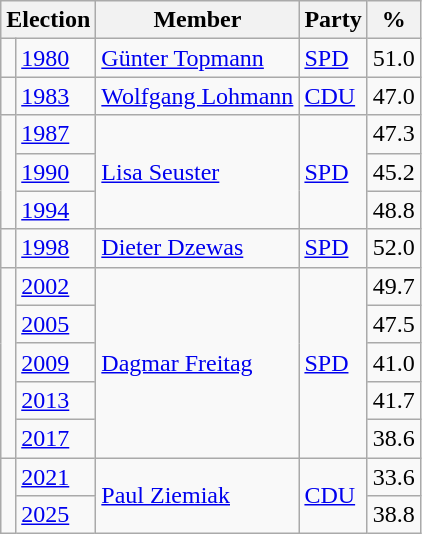<table class=wikitable>
<tr>
<th colspan=2>Election</th>
<th>Member</th>
<th>Party</th>
<th>%</th>
</tr>
<tr>
<td bgcolor=></td>
<td><a href='#'>1980</a></td>
<td><a href='#'>Günter Topmann</a></td>
<td><a href='#'>SPD</a></td>
<td align=right>51.0</td>
</tr>
<tr>
<td bgcolor=></td>
<td><a href='#'>1983</a></td>
<td><a href='#'>Wolfgang Lohmann</a></td>
<td><a href='#'>CDU</a></td>
<td align=right>47.0</td>
</tr>
<tr>
<td rowspan=3 bgcolor=></td>
<td><a href='#'>1987</a></td>
<td rowspan=3><a href='#'>Lisa Seuster</a></td>
<td rowspan=3><a href='#'>SPD</a></td>
<td align=right>47.3</td>
</tr>
<tr>
<td><a href='#'>1990</a></td>
<td align=right>45.2</td>
</tr>
<tr>
<td><a href='#'>1994</a></td>
<td align=right>48.8</td>
</tr>
<tr>
<td bgcolor=></td>
<td><a href='#'>1998</a></td>
<td><a href='#'>Dieter Dzewas</a></td>
<td><a href='#'>SPD</a></td>
<td align=right>52.0</td>
</tr>
<tr>
<td rowspan=5 bgcolor=></td>
<td><a href='#'>2002</a></td>
<td rowspan=5><a href='#'>Dagmar Freitag</a></td>
<td rowspan=5><a href='#'>SPD</a></td>
<td align=right>49.7</td>
</tr>
<tr>
<td><a href='#'>2005</a></td>
<td align=right>47.5</td>
</tr>
<tr>
<td><a href='#'>2009</a></td>
<td align=right>41.0</td>
</tr>
<tr>
<td><a href='#'>2013</a></td>
<td align=right>41.7</td>
</tr>
<tr>
<td><a href='#'>2017</a></td>
<td align=right>38.6</td>
</tr>
<tr>
<td rowspan=2 bgcolor=></td>
<td><a href='#'>2021</a></td>
<td rowspan=2><a href='#'>Paul Ziemiak</a></td>
<td rowspan=2><a href='#'>CDU</a></td>
<td align=right>33.6</td>
</tr>
<tr>
<td><a href='#'>2025</a></td>
<td align=right>38.8</td>
</tr>
</table>
